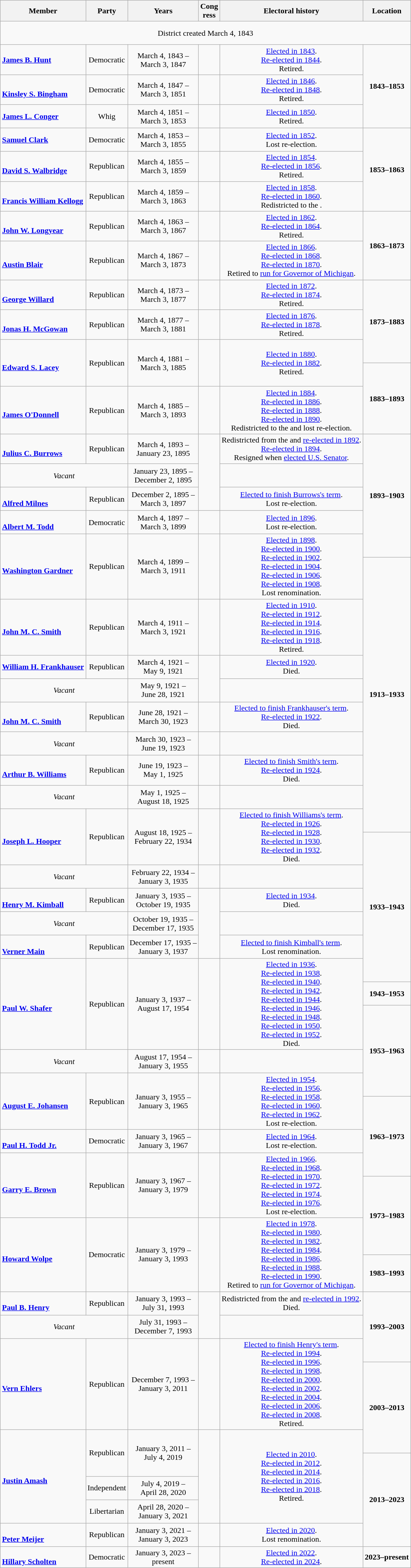<table class=wikitable style="text-align:center">
<tr>
<th>Member</th>
<th>Party</th>
<th>Years</th>
<th>Cong<br>ress</th>
<th>Electoral history</th>
<th>Location</th>
</tr>
<tr style="height:3em">
<td colspan=6>District created March 4, 1843</td>
</tr>
<tr style="height:3em">
<td align=left><strong><a href='#'>James B. Hunt</a></strong><br></td>
<td>Democratic</td>
<td nowrap>March 4, 1843 –<br>March 3, 1847</td>
<td></td>
<td><a href='#'>Elected in 1843</a>.<br><a href='#'>Re-elected in 1844</a>.<br>Retired.</td>
<td rowspan=3><strong>1843–1853</strong><br></td>
</tr>
<tr style="height:3em">
<td align=left><br><strong><a href='#'>Kinsley S. Bingham</a></strong><br></td>
<td>Democratic</td>
<td nowrap>March 4, 1847 –<br>March 3, 1851</td>
<td></td>
<td><a href='#'>Elected in 1846</a>.<br><a href='#'>Re-elected in 1848</a>.<br>Retired.</td>
</tr>
<tr style="height:3em">
<td align=left><strong><a href='#'>James L. Conger</a></strong><br></td>
<td>Whig</td>
<td nowrap>March 4, 1851 –<br>March 3, 1853</td>
<td></td>
<td><a href='#'>Elected in 1850</a>.<br>Retired.</td>
</tr>
<tr style="height:3em">
<td align=left><strong><a href='#'>Samuel Clark</a></strong><br></td>
<td>Democratic</td>
<td nowrap>March 4, 1853 –<br>March 3, 1855</td>
<td></td>
<td><a href='#'>Elected in 1852</a>.<br>Lost re-election.</td>
<td rowspan=3><strong>1853–1863</strong><br></td>
</tr>
<tr style="height:3em">
<td align=left><br><strong><a href='#'>David S. Walbridge</a></strong><br></td>
<td>Republican</td>
<td nowrap>March 4, 1855 –<br>March 3, 1859</td>
<td></td>
<td><a href='#'>Elected in 1854</a>.<br><a href='#'>Re-elected in 1856</a>.<br>Retired.</td>
</tr>
<tr style="height:3em">
<td align=left><br><strong><a href='#'>Francis William Kellogg</a></strong><br></td>
<td>Republican</td>
<td nowrap>March 4, 1859 –<br>March 3, 1863</td>
<td></td>
<td><a href='#'>Elected in 1858</a>.<br><a href='#'>Re-elected in 1860</a>.<br>Redistricted to the .</td>
</tr>
<tr style="height:3em">
<td align=left><br><strong><a href='#'>John W. Longyear</a></strong><br></td>
<td>Republican</td>
<td nowrap>March 4, 1863 –<br>March 3, 1867</td>
<td></td>
<td><a href='#'>Elected in 1862</a>.<br><a href='#'>Re-elected in 1864</a>.<br>Retired.</td>
<td rowspan=2><strong>1863–1873</strong><br></td>
</tr>
<tr style="height:3em">
<td align=left><br><strong><a href='#'>Austin Blair</a></strong><br></td>
<td>Republican</td>
<td nowrap>March 4, 1867 –<br>March 3, 1873</td>
<td></td>
<td><a href='#'>Elected in 1866</a>.<br><a href='#'>Re-elected in 1868</a>.<br><a href='#'>Re-elected in 1870</a>.<br>Retired to <a href='#'>run for Governor of Michigan</a>.</td>
</tr>
<tr style="height:3em">
<td align=left><br><strong><a href='#'>George Willard</a></strong><br></td>
<td>Republican</td>
<td nowrap>March 4, 1873 –<br>March 3, 1877</td>
<td></td>
<td><a href='#'>Elected in 1872</a>.<br><a href='#'>Re-elected in 1874</a>.<br>Retired.</td>
<td rowspan=3><strong>1873–1883</strong><br></td>
</tr>
<tr style="height:3em">
<td align=left><br><strong><a href='#'>Jonas H. McGowan</a></strong><br></td>
<td>Republican</td>
<td nowrap>March 4, 1877 –<br>March 3, 1881</td>
<td></td>
<td><a href='#'>Elected in 1876</a>.<br><a href='#'>Re-elected in 1878</a>.<br>Retired.</td>
</tr>
<tr style="height:3em">
<td rowspan=2 align=left><br><strong><a href='#'>Edward S. Lacey</a></strong><br></td>
<td rowspan=2 >Republican</td>
<td rowspan=2 nowrap>March 4, 1881 –<br>March 3, 1885</td>
<td rowspan=2></td>
<td rowspan=2><a href='#'>Elected in 1880</a>.<br><a href='#'>Re-elected in 1882</a>.<br>Retired.</td>
</tr>
<tr style="height:3em">
<td rowspan=2><strong>1883–1893</strong><br></td>
</tr>
<tr style="height:3em">
<td align=left><br><strong><a href='#'>James O'Donnell</a></strong><br></td>
<td>Republican</td>
<td nowrap>March 4, 1885 –<br>March 3, 1893</td>
<td></td>
<td><a href='#'>Elected in 1884</a>.<br><a href='#'>Re-elected in 1886</a>.<br><a href='#'>Re-elected in 1888</a>.<br><a href='#'>Re-elected in 1890</a>.<br>Redistricted to the  and lost re-election.</td>
</tr>
<tr style="height:3em">
<td align=left><br><strong><a href='#'>Julius C. Burrows</a></strong><br></td>
<td>Republican</td>
<td nowrap>March 4, 1893 –<br>January 23, 1895</td>
<td rowspan=3></td>
<td>Redistricted from the  and <a href='#'>re-elected in 1892</a>.<br><a href='#'>Re-elected in 1894</a>.<br>Resigned when <a href='#'>elected U.S. Senator</a>.</td>
<td rowspan=5><strong>1893–1903</strong><br></td>
</tr>
<tr style="height:3em">
<td colspan=2><em>Vacant</em></td>
<td nowrap>January 23, 1895 –<br>December 2, 1895</td>
</tr>
<tr style="height:3em">
<td align=left><br><strong><a href='#'>Alfred Milnes</a></strong><br></td>
<td>Republican</td>
<td nowrap>December 2, 1895 –<br>March 3, 1897</td>
<td><a href='#'>Elected to finish Burrows's term</a>.<br>Lost re-election.</td>
</tr>
<tr style="height:3em">
<td align=left><br><strong><a href='#'>Albert M. Todd</a></strong><br></td>
<td>Democratic</td>
<td nowrap>March 4, 1897 –<br>March 3, 1899</td>
<td></td>
<td><a href='#'>Elected in 1896</a>.<br>Lost re-election.</td>
</tr>
<tr style="height:3em">
<td rowspan=2 align=left><br><strong><a href='#'>Washington Gardner</a></strong><br></td>
<td rowspan=2 >Republican</td>
<td rowspan=2 nowrap>March 4, 1899 –<br>March 3, 1911</td>
<td rowspan=2></td>
<td rowspan=2><a href='#'>Elected in 1898</a>.<br><a href='#'>Re-elected in 1900</a>.<br><a href='#'>Re-elected in 1902</a>.<br><a href='#'>Re-elected in 1904</a>.<br><a href='#'>Re-elected in 1906</a>.<br><a href='#'>Re-elected in 1908</a>.<br>Lost renomination.</td>
</tr>
<tr style="height:3em">
<td rowspan=9><strong>1913–1933</strong><br></td>
</tr>
<tr style="height:3em">
<td align=left><br><strong><a href='#'>John M. C. Smith</a></strong><br></td>
<td>Republican</td>
<td nowrap>March 4, 1911 –<br>March 3, 1921</td>
<td></td>
<td><a href='#'>Elected in 1910</a>.<br><a href='#'>Re-elected in 1912</a>.<br><a href='#'>Re-elected in 1914</a>.<br><a href='#'>Re-elected in 1916</a>.<br><a href='#'>Re-elected in 1918</a>.<br>Retired.</td>
</tr>
<tr style="height:3em">
<td align=left><strong><a href='#'>William H. Frankhauser</a></strong><br></td>
<td>Republican</td>
<td nowrap>March 4, 1921 –<br>May 9, 1921</td>
<td rowspan=2></td>
<td><a href='#'>Elected in 1920</a>.<br>Died.</td>
</tr>
<tr style="height:3em">
<td colspan=2><em>Vacant</em></td>
<td nowrap>May 9, 1921 –<br>June 28, 1921</td>
</tr>
<tr style="height:3em">
<td align=left><br><strong><a href='#'>John M. C. Smith</a></strong><br></td>
<td>Republican</td>
<td nowrap>June 28, 1921 –<br>March 30, 1923</td>
<td></td>
<td><a href='#'>Elected to finish Frankhauser's term</a>.<br><a href='#'>Re-elected in 1922</a>.<br>Died.</td>
</tr>
<tr style="height:3em">
<td colspan=2><em>Vacant</em></td>
<td nowrap>March 30, 1923 –<br>June 19, 1923</td>
<td></td>
</tr>
<tr style="height:3em">
<td align=left><br><strong><a href='#'>Arthur B. Williams</a></strong><br></td>
<td>Republican</td>
<td nowrap>June 19, 1923 –<br>May 1, 1925</td>
<td></td>
<td><a href='#'>Elected to finish Smith's term</a>.<br><a href='#'>Re-elected in 1924</a>.<br>Died.</td>
</tr>
<tr style="height:3em">
<td colspan=2><em>Vacant</em></td>
<td nowrap>May 1, 1925 –<br>August 18, 1925</td>
<td></td>
</tr>
<tr style="height:3em">
<td rowspan=2 align=left><br><strong><a href='#'>Joseph L. Hooper</a></strong><br></td>
<td rowspan=2 >Republican</td>
<td rowspan=2 nowrap>August 18, 1925 –<br>February 22, 1934</td>
<td rowspan=2></td>
<td rowspan=2><a href='#'>Elected to finish Williams's term</a>.<br><a href='#'>Re-elected in 1926</a>.<br><a href='#'>Re-elected in 1928</a>.<br><a href='#'>Re-elected in 1930</a>.<br><a href='#'>Re-elected in 1932</a>.<br>Died.</td>
</tr>
<tr style="height:3em">
<td rowspan=6><strong>1933–1943</strong><br></td>
</tr>
<tr style="height:3em">
<td colspan=2><em>Vacant</em></td>
<td nowrap>February 22, 1934 –<br>January 3, 1935</td>
<td></td>
</tr>
<tr style="height:3em">
<td align=left><br><strong><a href='#'>Henry M. Kimball</a></strong><br></td>
<td>Republican</td>
<td nowrap>January 3, 1935 –<br>October 19, 1935</td>
<td rowspan=3></td>
<td><a href='#'>Elected in 1934</a>.<br>Died.</td>
</tr>
<tr style="height:3em">
<td colspan=2><em>Vacant</em></td>
<td nowrap>October 19, 1935 –<br>December 17, 1935</td>
</tr>
<tr style="height:3em">
<td align=left><br><strong><a href='#'>Verner Main</a></strong><br></td>
<td>Republican</td>
<td nowrap>December 17, 1935 –<br>January 3, 1937</td>
<td><a href='#'>Elected to finish Kimball's term</a>.<br>Lost renomination.</td>
</tr>
<tr style="height:3em">
<td rowspan=3 align=left><br><strong><a href='#'>Paul W. Shafer</a></strong><br></td>
<td rowspan=3 >Republican</td>
<td rowspan=3 nowrap>January 3, 1937 –<br>August 17, 1954</td>
<td rowspan=3></td>
<td rowspan=3><a href='#'>Elected in 1936</a>.<br><a href='#'>Re-elected in 1938</a>.<br><a href='#'>Re-elected in 1940</a>.<br><a href='#'>Re-elected in 1942</a>.<br><a href='#'>Re-elected in 1944</a>.<br><a href='#'>Re-elected in 1946</a>.<br><a href='#'>Re-elected in 1948</a>.<br><a href='#'>Re-elected in 1950</a>.<br><a href='#'>Re-elected in 1952</a>.<br>Died.</td>
</tr>
<tr style="height:3em">
<td><strong>1943–1953</strong><br></td>
</tr>
<tr style="height:3em">
<td rowspan=3><strong>1953–1963</strong><br></td>
</tr>
<tr style="height:3em">
<td colspan=2><em>Vacant</em></td>
<td nowrap>August 17, 1954 –<br>January 3, 1955</td>
<td></td>
</tr>
<tr style="height:3em">
<td rowspan=2 align=left><br><strong><a href='#'>August E. Johansen</a></strong><br></td>
<td rowspan=2 >Republican</td>
<td rowspan=2 nowrap>January 3, 1955 –<br>January 3, 1965</td>
<td rowspan=2></td>
<td rowspan=2><a href='#'>Elected in 1954</a>.<br><a href='#'>Re-elected in 1956</a>.<br><a href='#'>Re-elected in 1958</a>.<br><a href='#'>Re-elected in 1960</a>.<br><a href='#'>Re-elected in 1962</a>.<br>Lost re-election.</td>
</tr>
<tr style="height:3em">
<td rowspan=3><strong>1963–1973</strong><br></td>
</tr>
<tr style="height:3em">
<td align=left><br><strong><a href='#'>Paul H. Todd Jr.</a></strong><br></td>
<td>Democratic</td>
<td nowrap>January 3, 1965 –<br>January 3, 1967</td>
<td></td>
<td><a href='#'>Elected in 1964</a>.<br>Lost re-election.</td>
</tr>
<tr style="height:3em">
<td rowspan=2 align=left><br><strong><a href='#'>Garry E. Brown</a></strong><br></td>
<td rowspan=2 >Republican</td>
<td rowspan=2 nowrap>January 3, 1967 –<br>January 3, 1979</td>
<td rowspan=2></td>
<td rowspan=2><a href='#'>Elected in 1966</a>.<br><a href='#'>Re-elected in 1968</a>.<br><a href='#'>Re-elected in 1970</a>.<br><a href='#'>Re-elected in 1972</a>.<br><a href='#'>Re-elected in 1974</a>.<br><a href='#'> Re-elected in 1976</a>.<br>Lost re-election.</td>
</tr>
<tr style="height:3em">
<td rowspan=2><strong>1973–1983</strong><br></td>
</tr>
<tr style="height:3em">
<td rowspan=2 align=left><br><strong><a href='#'>Howard Wolpe</a></strong><br></td>
<td rowspan=2 >Democratic</td>
<td rowspan=2 nowrap>January 3, 1979 –<br>January 3, 1993</td>
<td rowspan=2></td>
<td rowspan=2><a href='#'>Elected in 1978</a>.<br><a href='#'>Re-elected in 1980</a>.<br><a href='#'>Re-elected in 1982</a>.<br><a href='#'>Re-elected in 1984</a>.<br><a href='#'>Re-elected in 1986</a>.<br><a href='#'>Re-elected in 1988</a>.<br><a href='#'>Re-elected in 1990</a>.<br>Retired to <a href='#'>run for Governor of Michigan</a>.</td>
</tr>
<tr style="height:3em">
<td><strong>1983–1993</strong><br></td>
</tr>
<tr style="height:3em">
<td align=left><br><strong><a href='#'>Paul B. Henry</a></strong><br></td>
<td>Republican</td>
<td nowrap>January 3, 1993 –<br>July 31, 1993</td>
<td rowspan=2></td>
<td>Redistricted from the  and <a href='#'>re-elected in 1992</a>.<br>Died.</td>
<td rowspan=3><strong>1993–2003</strong><br></td>
</tr>
<tr style="height:3em">
<td colspan=2><em>Vacant</em></td>
<td nowrap>July 31, 1993 –<br>December 7, 1993</td>
</tr>
<tr style="height:3em">
<td rowspan=2 align=left><br><strong><a href='#'>Vern Ehlers</a></strong><br></td>
<td rowspan=2 >Republican</td>
<td rowspan=2 nowrap>December 7, 1993 –<br>January 3, 2011</td>
<td rowspan=2></td>
<td rowspan=2><a href='#'>Elected to finish Henry's term</a>.<br><a href='#'>Re-elected in 1994</a>.<br><a href='#'>Re-elected in 1996</a>.<br><a href='#'>Re-elected in 1998</a>.<br><a href='#'>Re-elected in 2000</a>.<br><a href='#'>Re-elected in 2002</a>.<br><a href='#'>Re-elected in 2004</a>.<br><a href='#'>Re-elected in 2006</a>.<br><a href='#'>Re-elected in 2008</a>.<br>Retired.</td>
</tr>
<tr style="height:3em">
<td rowspan=2><strong>2003–2013</strong><br></td>
</tr>
<tr style="height:3em">
<td rowspan=4 align=left><br><strong><a href='#'>Justin Amash</a></strong><br></td>
<td rowspan=2 >Republican</td>
<td rowspan=2 nowrap>January 3, 2011 –<br>July 4, 2019</td>
<td rowspan=4></td>
<td rowspan=4><a href='#'>Elected in 2010</a>.<br><a href='#'>Re-elected in 2012</a>.<br><a href='#'>Re-elected in 2014</a>.<br><a href='#'>Re-elected in 2016</a>.<br><a href='#'>Re-elected in 2018</a>.<br>Retired.</td>
</tr>
<tr style="height:3em">
<td rowspan=4><strong>2013–2023</strong><br></td>
</tr>
<tr style="height:3em">
<td>Independent</td>
<td nowrap>July 4, 2019 –<br>April 28, 2020</td>
</tr>
<tr style="height:3em">
<td>Libertarian</td>
<td nowrap>April 28, 2020 –<br>January 3, 2021</td>
</tr>
<tr style="height:3em">
<td align=left><br><strong><a href='#'>Peter Meijer</a></strong><br></td>
<td>Republican</td>
<td nowrap>January 3, 2021 –<br>January 3, 2023</td>
<td></td>
<td><a href='#'>Elected in 2020</a>.<br>Lost renomination.</td>
</tr>
<tr>
<td align=left><br><strong><a href='#'>Hillary Scholten</a></strong><br></td>
<td>Democratic</td>
<td nowrap>January 3, 2023 –<br>present</td>
<td></td>
<td><a href='#'>Elected in 2022</a>.<br><a href='#'>Re-elected in 2024</a>.</td>
<td><strong>2023–present</strong><br></td>
</tr>
</table>
